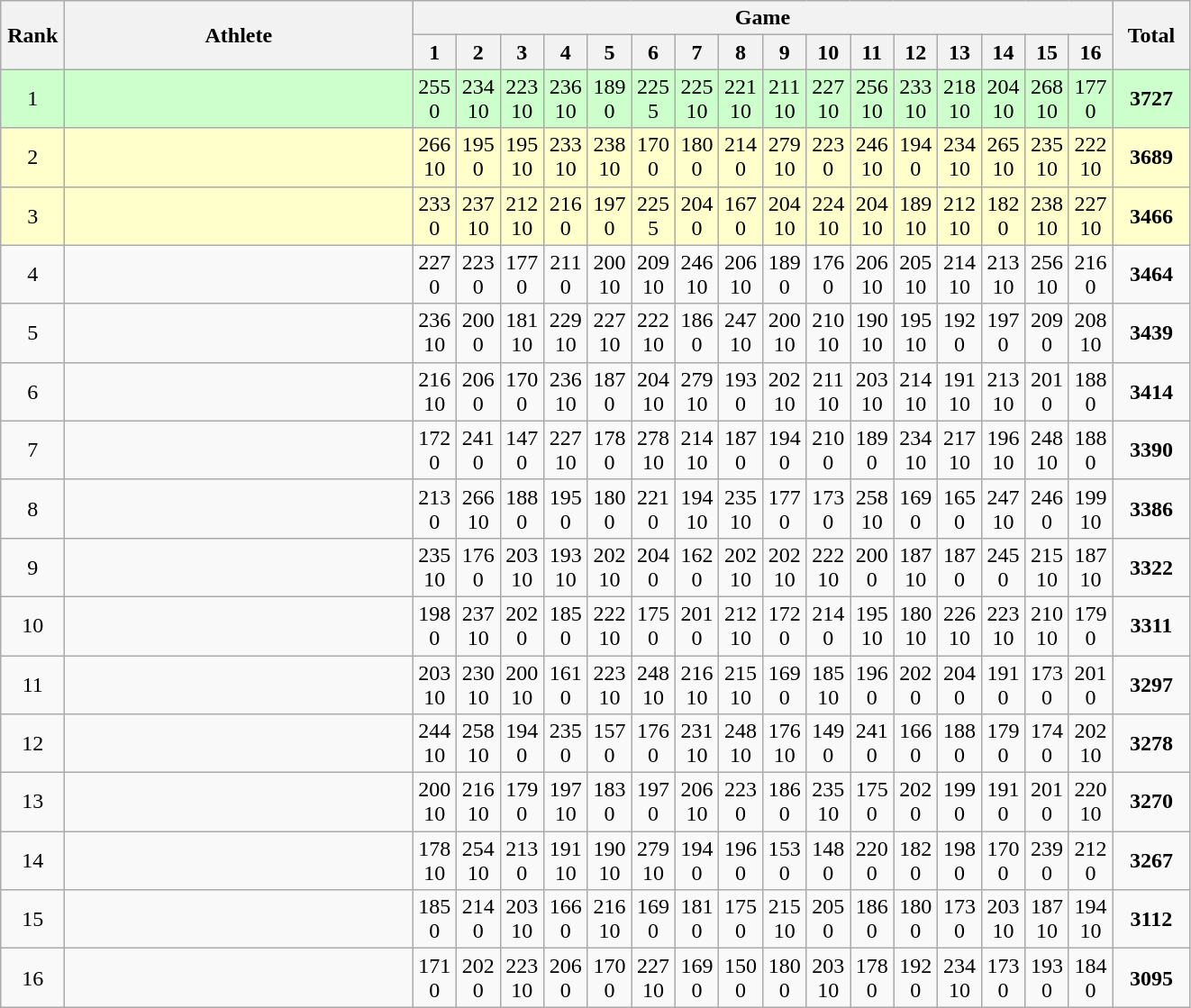<table class=wikitable style="text-align:center">
<tr>
<th rowspan="2" width=40>Rank</th>
<th rowspan="2" width=250>Athlete</th>
<th colspan="16">Game</th>
<th rowspan="2" width=50>Total</th>
</tr>
<tr>
<th width=25>1</th>
<th width=25>2</th>
<th width=25>3</th>
<th width=25>4</th>
<th width=25>5</th>
<th width=25>6</th>
<th width=25>7</th>
<th width=25>8</th>
<th width=25>9</th>
<th width=25>10</th>
<th width=25>11</th>
<th width=25>12</th>
<th width=25>13</th>
<th width=25>14</th>
<th width=25>15</th>
<th width=25>16</th>
</tr>
<tr bgcolor="#ccffcc">
<td>1</td>
<td align=left></td>
<td>255<br>0</td>
<td>234<br>10</td>
<td>223<br>10</td>
<td>236<br>10</td>
<td>189<br>0</td>
<td>225<br>5</td>
<td>225<br>10</td>
<td>221<br>10</td>
<td>211<br>10</td>
<td>227<br>10</td>
<td>256<br>10</td>
<td>233<br>10</td>
<td>218<br>10</td>
<td>204<br>10</td>
<td>268<br>10</td>
<td>177<br>0</td>
<td><strong>3727</strong></td>
</tr>
<tr bgcolor="#ffffcc">
<td>2</td>
<td align=left></td>
<td>266<br>10</td>
<td>195<br>0</td>
<td>195<br>10</td>
<td>233<br>10</td>
<td>238<br>10</td>
<td>170<br>0</td>
<td>180<br>0</td>
<td>214<br>0</td>
<td>279<br>10</td>
<td>223<br>0</td>
<td>246<br>10</td>
<td>194<br>0</td>
<td>234<br>10</td>
<td>265<br>10</td>
<td>235<br>10</td>
<td>222<br>10</td>
<td><strong>3689</strong></td>
</tr>
<tr bgcolor="#ffffcc">
<td>3</td>
<td align=left></td>
<td>233<br>0</td>
<td>237<br>10</td>
<td>212<br>10</td>
<td>216<br>0</td>
<td>197<br>0</td>
<td>225<br>5</td>
<td>204<br>0</td>
<td>167<br>0</td>
<td>204<br>10</td>
<td>224<br>10</td>
<td>204<br>10</td>
<td>189<br>10</td>
<td>212<br>10</td>
<td>182<br>0</td>
<td>238<br>10</td>
<td>227<br>10</td>
<td><strong>3466</strong></td>
</tr>
<tr>
<td>4</td>
<td align=left></td>
<td>227<br>0</td>
<td>223<br>0</td>
<td>177<br>0</td>
<td>211<br>0</td>
<td>200<br>10</td>
<td>209<br>10</td>
<td>246<br>10</td>
<td>206<br>10</td>
<td>189<br>0</td>
<td>176<br>0</td>
<td>206<br>10</td>
<td>205<br>10</td>
<td>214<br>10</td>
<td>213<br>10</td>
<td>256<br>10</td>
<td>216<br>0</td>
<td><strong>3464</strong></td>
</tr>
<tr>
<td>5</td>
<td align=left></td>
<td>236<br>10</td>
<td>200<br>0</td>
<td>181<br>10</td>
<td>229<br>10</td>
<td>227<br>10</td>
<td>222<br>10</td>
<td>186<br>0</td>
<td>247<br>10</td>
<td>200<br>10</td>
<td>210<br>10</td>
<td>190<br>10</td>
<td>195<br>10</td>
<td>192<br>0</td>
<td>197<br>0</td>
<td>209<br>0</td>
<td>208<br>10</td>
<td><strong>3439</strong></td>
</tr>
<tr>
<td>6</td>
<td align=left></td>
<td>216<br>10</td>
<td>206<br>0</td>
<td>170<br>0</td>
<td>236<br>10</td>
<td>187<br>0</td>
<td>204<br>10</td>
<td>279<br>10</td>
<td>193<br>0</td>
<td>202<br>10</td>
<td>211<br>10</td>
<td>203<br>10</td>
<td>214<br>10</td>
<td>191<br>10</td>
<td>213<br>10</td>
<td>201<br>0</td>
<td>188<br>0</td>
<td><strong>3414</strong></td>
</tr>
<tr>
<td>7</td>
<td align=left></td>
<td>172<br>0</td>
<td>241<br>0</td>
<td>147<br>0</td>
<td>227<br>10</td>
<td>178<br>0</td>
<td>278<br>10</td>
<td>214<br>10</td>
<td>187<br>0</td>
<td>194<br>0</td>
<td>210<br>0</td>
<td>189<br>0</td>
<td>234<br>10</td>
<td>217<br>10</td>
<td>196<br>10</td>
<td>248<br>10</td>
<td>188<br>0</td>
<td><strong>3390</strong></td>
</tr>
<tr>
<td>8</td>
<td align=left></td>
<td>213<br>0</td>
<td>266<br>10</td>
<td>188<br>0</td>
<td>195<br>0</td>
<td>180<br>0</td>
<td>221<br>0</td>
<td>194<br>10</td>
<td>235<br>10</td>
<td>177<br>0</td>
<td>173<br>0</td>
<td>258<br>10</td>
<td>169<br>0</td>
<td>165<br>0</td>
<td>247<br>10</td>
<td>246<br>0</td>
<td>199<br>10</td>
<td><strong>3386</strong></td>
</tr>
<tr>
<td>9</td>
<td align=left></td>
<td>235<br>10</td>
<td>176<br>0</td>
<td>203<br>10</td>
<td>193<br>10</td>
<td>202<br>10</td>
<td>204<br>0</td>
<td>162<br>0</td>
<td>202<br>10</td>
<td>202<br>10</td>
<td>222<br>10</td>
<td>200<br>0</td>
<td>187<br>10</td>
<td>187<br>0</td>
<td>245<br>0</td>
<td>215<br>10</td>
<td>187<br>10</td>
<td><strong>3322</strong></td>
</tr>
<tr>
<td>10</td>
<td align=left></td>
<td>198<br>0</td>
<td>237<br>10</td>
<td>202<br>0</td>
<td>185<br>0</td>
<td>222<br>10</td>
<td>175<br>0</td>
<td>201<br>0</td>
<td>212<br>10</td>
<td>172<br>0</td>
<td>214<br>0</td>
<td>195<br>10</td>
<td>180<br>10</td>
<td>226<br>10</td>
<td>223<br>10</td>
<td>210<br>10</td>
<td>179<br>0</td>
<td><strong>3311</strong></td>
</tr>
<tr>
<td>11</td>
<td align=left></td>
<td>203<br>10</td>
<td>230<br>10</td>
<td>200<br>10</td>
<td>161<br>0</td>
<td>223<br>10</td>
<td>248<br>10</td>
<td>216<br>10</td>
<td>215<br>10</td>
<td>169<br>0</td>
<td>185<br>10</td>
<td>196<br>0</td>
<td>202<br>0</td>
<td>204<br>0</td>
<td>191<br>0</td>
<td>173<br>0</td>
<td>201<br>0</td>
<td><strong>3297</strong></td>
</tr>
<tr>
<td>12</td>
<td align=left></td>
<td>244<br>10</td>
<td>258<br>10</td>
<td>194<br>0</td>
<td>235<br>0</td>
<td>157<br>0</td>
<td>176<br>0</td>
<td>231<br>10</td>
<td>248<br>10</td>
<td>176<br>10</td>
<td>149<br>0</td>
<td>241<br>0</td>
<td>166<br>0</td>
<td>188<br>0</td>
<td>179<br>0</td>
<td>174<br>0</td>
<td>202<br>10</td>
<td><strong>3278</strong></td>
</tr>
<tr>
<td>13</td>
<td align=left></td>
<td>200<br>10</td>
<td>216<br>10</td>
<td>179<br>0</td>
<td>197<br>10</td>
<td>183<br>0</td>
<td>197<br>0</td>
<td>206<br>10</td>
<td>223<br>0</td>
<td>186<br>0</td>
<td>235<br>10</td>
<td>175<br>0</td>
<td>202<br>0</td>
<td>199<br>0</td>
<td>191<br>0</td>
<td>201<br>0</td>
<td>220<br>10</td>
<td><strong>3270</strong></td>
</tr>
<tr>
<td>14</td>
<td align=left></td>
<td>178<br>10</td>
<td>254<br>10</td>
<td>213<br>0</td>
<td>191<br>10</td>
<td>190<br>10</td>
<td>279<br>10</td>
<td>194<br>0</td>
<td>196<br>0</td>
<td>153<br>0</td>
<td>148<br>0</td>
<td>220<br>0</td>
<td>182<br>0</td>
<td>198<br>0</td>
<td>170<br>0</td>
<td>239<br>0</td>
<td>212<br>0</td>
<td><strong>3267</strong></td>
</tr>
<tr>
<td>15</td>
<td align=left></td>
<td>185<br>0</td>
<td>214<br>0</td>
<td>203<br>10</td>
<td>166<br>0</td>
<td>216<br>10</td>
<td>169<br>0</td>
<td>181<br>0</td>
<td>175<br>0</td>
<td>215<br>10</td>
<td>205<br>0</td>
<td>186<br>0</td>
<td>180<br>0</td>
<td>173<br>0</td>
<td>203<br>10</td>
<td>187<br>10</td>
<td>194<br>10</td>
<td><strong>3112</strong></td>
</tr>
<tr>
<td>16</td>
<td align=left></td>
<td>171<br>0</td>
<td>202<br>0</td>
<td>223<br>10</td>
<td>206<br>0</td>
<td>170<br>0</td>
<td>227<br>10</td>
<td>169<br>0</td>
<td>150<br>0</td>
<td>180<br>0</td>
<td>203<br>10</td>
<td>178<br>0</td>
<td>192<br>0</td>
<td>234<br>10</td>
<td>173<br>0</td>
<td>193<br>0</td>
<td>184<br>0</td>
<td><strong>3095</strong></td>
</tr>
</table>
